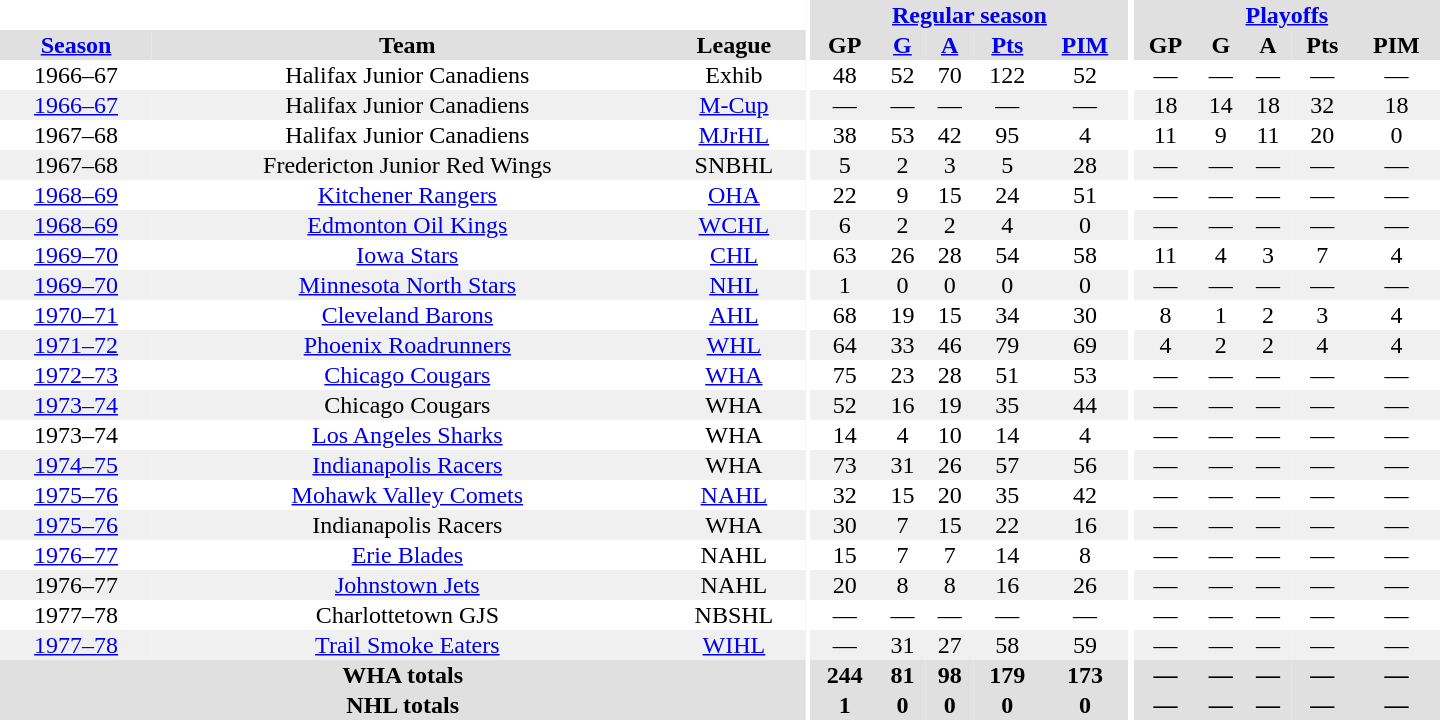<table border="0" cellpadding="1" cellspacing="0" style="text-align:center; width:60em">
<tr bgcolor="#e0e0e0">
<th colspan="3" bgcolor="#ffffff"></th>
<th rowspan="100" bgcolor="#ffffff"></th>
<th colspan="5"><a href='#'>Regular season</a></th>
<th rowspan="100" bgcolor="#ffffff"></th>
<th colspan="5"><a href='#'>Playoffs</a></th>
</tr>
<tr bgcolor="#e0e0e0">
<th><a href='#'>Season</a></th>
<th>Team</th>
<th>League</th>
<th>GP</th>
<th><a href='#'>G</a></th>
<th><a href='#'>A</a></th>
<th><a href='#'>Pts</a></th>
<th><a href='#'>PIM</a></th>
<th>GP</th>
<th>G</th>
<th>A</th>
<th>Pts</th>
<th>PIM</th>
</tr>
<tr>
<td>1966–67</td>
<td>Halifax Junior Canadiens</td>
<td>Exhib</td>
<td>48</td>
<td>52</td>
<td>70</td>
<td>122</td>
<td>52</td>
<td>—</td>
<td>—</td>
<td>—</td>
<td>—</td>
<td>—</td>
</tr>
<tr bgcolor="#f0f0f0">
<td><a href='#'>1966–67</a></td>
<td>Halifax Junior Canadiens</td>
<td><a href='#'>M-Cup</a></td>
<td>—</td>
<td>—</td>
<td>—</td>
<td>—</td>
<td>—</td>
<td>18</td>
<td>14</td>
<td>18</td>
<td>32</td>
<td>18</td>
</tr>
<tr>
<td>1967–68</td>
<td>Halifax Junior Canadiens</td>
<td><a href='#'>MJrHL</a></td>
<td>38</td>
<td>53</td>
<td>42</td>
<td>95</td>
<td>4</td>
<td>11</td>
<td>9</td>
<td>11</td>
<td>20</td>
<td>0</td>
</tr>
<tr bgcolor="#f0f0f0">
<td>1967–68</td>
<td>Fredericton Junior Red Wings</td>
<td>SNBHL</td>
<td>5</td>
<td>2</td>
<td>3</td>
<td>5</td>
<td>28</td>
<td>—</td>
<td>—</td>
<td>—</td>
<td>—</td>
<td>—</td>
</tr>
<tr>
<td><a href='#'>1968–69</a></td>
<td><a href='#'>Kitchener Rangers</a></td>
<td><a href='#'>OHA</a></td>
<td>22</td>
<td>9</td>
<td>15</td>
<td>24</td>
<td>51</td>
<td>—</td>
<td>—</td>
<td>—</td>
<td>—</td>
<td>—</td>
</tr>
<tr bgcolor="#f0f0f0">
<td><a href='#'>1968–69</a></td>
<td><a href='#'>Edmonton Oil Kings</a></td>
<td><a href='#'>WCHL</a></td>
<td>6</td>
<td>2</td>
<td>2</td>
<td>4</td>
<td>0</td>
<td>—</td>
<td>—</td>
<td>—</td>
<td>—</td>
<td>—</td>
</tr>
<tr>
<td><a href='#'>1969–70</a></td>
<td><a href='#'>Iowa Stars</a></td>
<td><a href='#'>CHL</a></td>
<td>63</td>
<td>26</td>
<td>28</td>
<td>54</td>
<td>58</td>
<td>11</td>
<td>4</td>
<td>3</td>
<td>7</td>
<td>4</td>
</tr>
<tr bgcolor="#f0f0f0">
<td><a href='#'>1969–70</a></td>
<td><a href='#'>Minnesota North Stars</a></td>
<td><a href='#'>NHL</a></td>
<td>1</td>
<td>0</td>
<td>0</td>
<td>0</td>
<td>0</td>
<td>—</td>
<td>—</td>
<td>—</td>
<td>—</td>
<td>—</td>
</tr>
<tr>
<td><a href='#'>1970–71</a></td>
<td><a href='#'>Cleveland Barons</a></td>
<td><a href='#'>AHL</a></td>
<td>68</td>
<td>19</td>
<td>15</td>
<td>34</td>
<td>30</td>
<td>8</td>
<td>1</td>
<td>2</td>
<td>3</td>
<td>4</td>
</tr>
<tr bgcolor="#f0f0f0">
<td><a href='#'>1971–72</a></td>
<td><a href='#'>Phoenix Roadrunners</a></td>
<td><a href='#'>WHL</a></td>
<td>64</td>
<td>33</td>
<td>46</td>
<td>79</td>
<td>69</td>
<td>4</td>
<td>2</td>
<td>2</td>
<td>4</td>
<td>4</td>
</tr>
<tr>
<td><a href='#'>1972–73</a></td>
<td><a href='#'>Chicago Cougars</a></td>
<td><a href='#'>WHA</a></td>
<td>75</td>
<td>23</td>
<td>28</td>
<td>51</td>
<td>53</td>
<td>—</td>
<td>—</td>
<td>—</td>
<td>—</td>
<td>—</td>
</tr>
<tr bgcolor="#f0f0f0">
<td><a href='#'>1973–74</a></td>
<td>Chicago Cougars</td>
<td>WHA</td>
<td>52</td>
<td>16</td>
<td>19</td>
<td>35</td>
<td>44</td>
<td>—</td>
<td>—</td>
<td>—</td>
<td>—</td>
<td>—</td>
</tr>
<tr>
<td>1973–74</td>
<td><a href='#'>Los Angeles Sharks</a></td>
<td>WHA</td>
<td>14</td>
<td>4</td>
<td>10</td>
<td>14</td>
<td>4</td>
<td>—</td>
<td>—</td>
<td>—</td>
<td>—</td>
<td>—</td>
</tr>
<tr bgcolor="#f0f0f0">
<td><a href='#'>1974–75</a></td>
<td><a href='#'>Indianapolis Racers</a></td>
<td>WHA</td>
<td>73</td>
<td>31</td>
<td>26</td>
<td>57</td>
<td>56</td>
<td>—</td>
<td>—</td>
<td>—</td>
<td>—</td>
<td>—</td>
</tr>
<tr>
<td><a href='#'>1975–76</a></td>
<td><a href='#'>Mohawk Valley Comets</a></td>
<td><a href='#'>NAHL</a></td>
<td>32</td>
<td>15</td>
<td>20</td>
<td>35</td>
<td>42</td>
<td>—</td>
<td>—</td>
<td>—</td>
<td>—</td>
<td>—</td>
</tr>
<tr bgcolor="#f0f0f0">
<td><a href='#'>1975–76</a></td>
<td>Indianapolis Racers</td>
<td>WHA</td>
<td>30</td>
<td>7</td>
<td>15</td>
<td>22</td>
<td>16</td>
<td>—</td>
<td>—</td>
<td>—</td>
<td>—</td>
<td>—</td>
</tr>
<tr>
<td><a href='#'>1976–77</a></td>
<td><a href='#'>Erie Blades</a></td>
<td>NAHL</td>
<td>15</td>
<td>7</td>
<td>7</td>
<td>14</td>
<td>8</td>
<td>—</td>
<td>—</td>
<td>—</td>
<td>—</td>
<td>—</td>
</tr>
<tr bgcolor="#f0f0f0">
<td>1976–77</td>
<td><a href='#'>Johnstown Jets</a></td>
<td>NAHL</td>
<td>20</td>
<td>8</td>
<td>8</td>
<td>16</td>
<td>26</td>
<td>—</td>
<td>—</td>
<td>—</td>
<td>—</td>
<td>—</td>
</tr>
<tr>
<td>1977–78</td>
<td>Charlottetown GJS</td>
<td>NBSHL</td>
<td>—</td>
<td>—</td>
<td>—</td>
<td>—</td>
<td>—</td>
<td>—</td>
<td>—</td>
<td>—</td>
<td>—</td>
<td>—</td>
</tr>
<tr bgcolor="#f0f0f0">
<td><a href='#'>1977–78</a></td>
<td><a href='#'>Trail Smoke Eaters</a></td>
<td><a href='#'>WIHL</a></td>
<td>—</td>
<td>31</td>
<td>27</td>
<td>58</td>
<td>59</td>
<td>—</td>
<td>—</td>
<td>—</td>
<td>—</td>
<td>—</td>
</tr>
<tr bgcolor="#e0e0e0">
<th colspan="3">WHA totals</th>
<th>244</th>
<th>81</th>
<th>98</th>
<th>179</th>
<th>173</th>
<th>—</th>
<th>—</th>
<th>—</th>
<th>—</th>
<th>—</th>
</tr>
<tr bgcolor="#e0e0e0">
<th colspan="3">NHL totals</th>
<th>1</th>
<th>0</th>
<th>0</th>
<th>0</th>
<th>0</th>
<th>—</th>
<th>—</th>
<th>—</th>
<th>—</th>
<th>—</th>
</tr>
</table>
